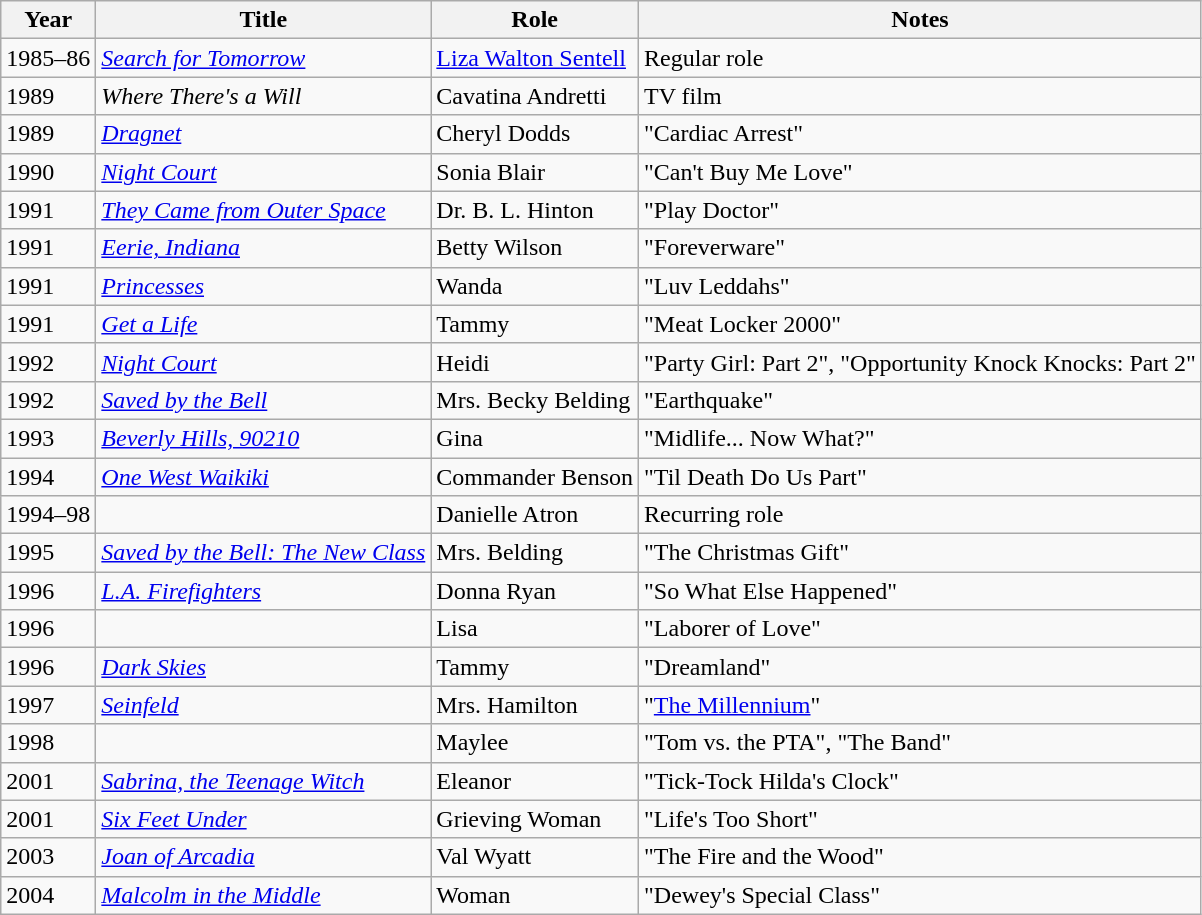<table class="wikitable sortable">
<tr>
<th>Year</th>
<th>Title</th>
<th>Role</th>
<th class="unsortable">Notes</th>
</tr>
<tr>
<td>1985–86</td>
<td><em><a href='#'>Search for Tomorrow</a></em></td>
<td><a href='#'>Liza Walton Sentell</a></td>
<td>Regular role</td>
</tr>
<tr>
<td>1989</td>
<td><em>Where There's a Will</em></td>
<td>Cavatina Andretti</td>
<td>TV film</td>
</tr>
<tr>
<td>1989</td>
<td><em><a href='#'>Dragnet</a></em></td>
<td>Cheryl Dodds</td>
<td>"Cardiac Arrest"</td>
</tr>
<tr>
<td>1990</td>
<td><em><a href='#'>Night Court</a></em></td>
<td>Sonia Blair</td>
<td>"Can't Buy Me Love"</td>
</tr>
<tr>
<td>1991</td>
<td><em><a href='#'>They Came from Outer Space</a></em></td>
<td>Dr. B. L. Hinton</td>
<td>"Play Doctor"</td>
</tr>
<tr>
<td>1991</td>
<td><em><a href='#'>Eerie, Indiana</a></em></td>
<td>Betty Wilson</td>
<td>"Foreverware"</td>
</tr>
<tr>
<td>1991</td>
<td><em><a href='#'>Princesses</a></em></td>
<td>Wanda</td>
<td>"Luv Leddahs"</td>
</tr>
<tr>
<td>1991</td>
<td><em><a href='#'>Get a Life</a></em></td>
<td>Tammy</td>
<td>"Meat Locker 2000"</td>
</tr>
<tr>
<td>1992</td>
<td><em><a href='#'>Night Court</a></em></td>
<td>Heidi</td>
<td>"Party Girl: Part 2", "Opportunity Knock Knocks: Part 2"</td>
</tr>
<tr>
<td>1992</td>
<td><em><a href='#'>Saved by the Bell</a></em></td>
<td>Mrs. Becky Belding</td>
<td>"Earthquake"</td>
</tr>
<tr>
<td>1993</td>
<td><em><a href='#'>Beverly Hills, 90210</a></em></td>
<td>Gina</td>
<td>"Midlife... Now What?"</td>
</tr>
<tr>
<td>1994</td>
<td><em><a href='#'>One West Waikiki</a></em></td>
<td>Commander Benson</td>
<td>"Til Death Do Us Part"</td>
</tr>
<tr>
<td>1994–98</td>
<td><em></em></td>
<td>Danielle Atron</td>
<td>Recurring role</td>
</tr>
<tr>
<td>1995</td>
<td><em><a href='#'>Saved by the Bell: The New Class</a></em></td>
<td>Mrs. Belding</td>
<td>"The Christmas Gift"</td>
</tr>
<tr>
<td>1996</td>
<td><em><a href='#'>L.A. Firefighters</a></em></td>
<td>Donna Ryan</td>
<td>"So What Else Happened"</td>
</tr>
<tr>
<td>1996</td>
<td><em></em></td>
<td>Lisa</td>
<td>"Laborer of Love"</td>
</tr>
<tr>
<td>1996</td>
<td><em><a href='#'>Dark Skies</a></em></td>
<td>Tammy</td>
<td>"Dreamland"</td>
</tr>
<tr>
<td>1997</td>
<td><em><a href='#'>Seinfeld</a></em></td>
<td>Mrs. Hamilton</td>
<td>"<a href='#'>The Millennium</a>"</td>
</tr>
<tr>
<td>1998</td>
<td><em></em></td>
<td>Maylee</td>
<td>"Tom vs. the PTA", "The Band"</td>
</tr>
<tr>
<td>2001</td>
<td><em><a href='#'>Sabrina, the Teenage Witch</a></em></td>
<td>Eleanor</td>
<td>"Tick-Tock Hilda's Clock"</td>
</tr>
<tr>
<td>2001</td>
<td><em><a href='#'>Six Feet Under</a></em></td>
<td>Grieving Woman</td>
<td>"Life's Too Short"</td>
</tr>
<tr>
<td>2003</td>
<td><em><a href='#'>Joan of Arcadia</a></em></td>
<td>Val Wyatt</td>
<td>"The Fire and the Wood"</td>
</tr>
<tr>
<td>2004</td>
<td><em><a href='#'>Malcolm in the Middle</a></em></td>
<td>Woman</td>
<td>"Dewey's Special Class"</td>
</tr>
</table>
